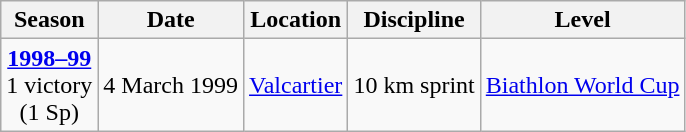<table class="wikitable">
<tr>
<th>Season</th>
<th>Date</th>
<th>Location</th>
<th>Discipline</th>
<th>Level</th>
</tr>
<tr>
<td rowspan="1" style="text-align:center;"><strong><a href='#'>1998–99</a></strong> <br> 1 victory <br> (1 Sp)</td>
<td>4 March 1999</td>
<td> <a href='#'>Valcartier</a></td>
<td>10 km sprint</td>
<td><a href='#'>Biathlon World Cup</a></td>
</tr>
</table>
